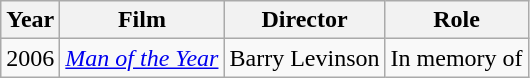<table class="wikitable">
<tr>
<th>Year</th>
<th>Film</th>
<th>Director</th>
<th>Role</th>
</tr>
<tr>
<td>2006</td>
<td><em><a href='#'>Man of the Year</a></em></td>
<td>Barry Levinson</td>
<td>In memory of</td>
</tr>
</table>
